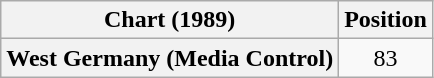<table class="wikitable plainrowheaders" style="text-align:left">
<tr>
<th scope="col">Chart (1989)</th>
<th scope="col">Position</th>
</tr>
<tr>
<th scope="row" style="text-align:left;">West Germany (Media Control)</th>
<td style="text-align:center;">83</td>
</tr>
</table>
